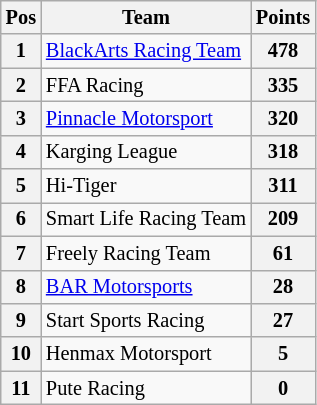<table class="wikitable" style="font-size: 85%">
<tr>
<th>Pos</th>
<th>Team</th>
<th>Points</th>
</tr>
<tr>
<th>1</th>
<td> <a href='#'>BlackArts Racing Team</a></td>
<th>478</th>
</tr>
<tr>
<th>2</th>
<td> FFA Racing</td>
<th>335</th>
</tr>
<tr>
<th>3</th>
<td> <a href='#'>Pinnacle Motorsport</a></td>
<th>320</th>
</tr>
<tr>
<th>4</th>
<td> Karging League</td>
<th>318</th>
</tr>
<tr>
<th>5</th>
<td> Hi-Tiger</td>
<th>311</th>
</tr>
<tr>
<th>6</th>
<td> Smart Life Racing Team</td>
<th>209</th>
</tr>
<tr>
<th>7</th>
<td> Freely Racing Team</td>
<th>61</th>
</tr>
<tr>
<th>8</th>
<td> <a href='#'>BAR Motorsports</a></td>
<th>28</th>
</tr>
<tr>
<th>9</th>
<td> Start Sports Racing</td>
<th>27</th>
</tr>
<tr>
<th>10</th>
<td> Henmax Motorsport</td>
<th>5</th>
</tr>
<tr>
<th>11</th>
<td> Pute Racing</td>
<th>0</th>
</tr>
</table>
